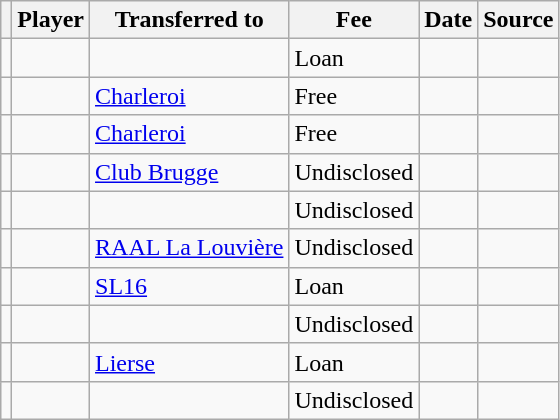<table class="wikitable plainrowheaders sortable">
<tr>
<th></th>
<th scope=col>Player</th>
<th>Transferred to</th>
<th !scope=col; style="width: 65px;">Fee</th>
<th scope=col>Date</th>
<th scope=col>Source</th>
</tr>
<tr>
<td align=center></td>
<td></td>
<td></td>
<td>Loan</td>
<td></td>
<td></td>
</tr>
<tr>
<td align=center></td>
<td></td>
<td><a href='#'>Charleroi</a></td>
<td>Free</td>
<td></td>
<td></td>
</tr>
<tr>
<td align=center></td>
<td></td>
<td><a href='#'>Charleroi</a></td>
<td>Free</td>
<td></td>
<td></td>
</tr>
<tr>
<td align=center></td>
<td></td>
<td><a href='#'>Club Brugge</a></td>
<td>Undisclosed</td>
<td></td>
<td></td>
</tr>
<tr>
<td align=center></td>
<td></td>
<td></td>
<td>Undisclosed</td>
<td></td>
<td></td>
</tr>
<tr>
<td align=center></td>
<td></td>
<td><a href='#'>RAAL La Louvière</a></td>
<td>Undisclosed</td>
<td></td>
<td></td>
</tr>
<tr>
<td align=center></td>
<td></td>
<td><a href='#'>SL16</a></td>
<td>Loan</td>
<td></td>
<td></td>
</tr>
<tr>
<td align=center></td>
<td></td>
<td></td>
<td>Undisclosed</td>
<td></td>
<td></td>
</tr>
<tr>
<td align=center></td>
<td></td>
<td><a href='#'>Lierse</a></td>
<td>Loan</td>
<td></td>
<td></td>
</tr>
<tr>
<td align=center></td>
<td></td>
<td></td>
<td>Undisclosed</td>
<td></td>
<td></td>
</tr>
</table>
